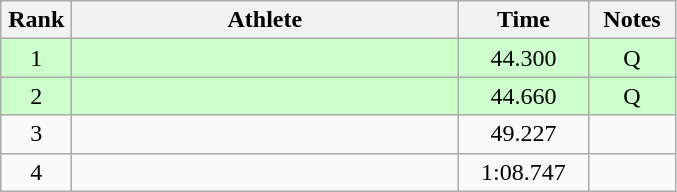<table class=wikitable style="text-align:center">
<tr>
<th width=40>Rank</th>
<th width=250>Athlete</th>
<th width=80>Time</th>
<th width=50>Notes</th>
</tr>
<tr bgcolor="ccffcc">
<td>1</td>
<td align=left></td>
<td>44.300</td>
<td>Q</td>
</tr>
<tr bgcolor="ccffcc">
<td>2</td>
<td align=left></td>
<td>44.660</td>
<td>Q</td>
</tr>
<tr>
<td>3</td>
<td align=left></td>
<td>49.227</td>
<td></td>
</tr>
<tr>
<td>4</td>
<td align=left></td>
<td>1:08.747</td>
<td></td>
</tr>
</table>
